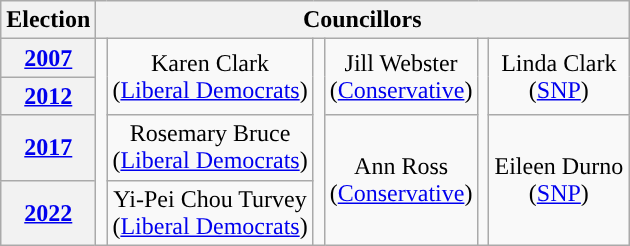<table class="wikitable" style="text-align:center">
<tr>
<th>Election</th>
<th colspan=8>Councillors</th>
</tr>
<tr>
<th><a href='#'>2007</a></th>
<td rowspan=4; style="background-color: "></td>
<td rowspan=2>Karen Clark<br>(<a href='#'>Liberal Democrats</a>)</td>
<td rowspan=4; style="background-color: "></td>
<td rowspan=2>Jill Webster<br>(<a href='#'>Conservative</a>)</td>
<td rowspan=4; style="background-color: "></td>
<td rowspan=2>Linda Clark<br>(<a href='#'>SNP</a>)</td>
</tr>
<tr>
<th><a href='#'>2012</a></th>
</tr>
<tr>
<th><a href='#'>2017</a></th>
<td>Rosemary Bruce<br>(<a href='#'>Liberal Democrats</a>)</td>
<td rowspan=2>Ann Ross<br>(<a href='#'>Conservative</a>)</td>
<td rowspan=2>Eileen Durno<br>(<a href='#'>SNP</a>)</td>
</tr>
<tr>
<th><a href='#'>2022</a></th>
<td rowspan=1>Yi-Pei Chou Turvey <br>(<a href='#'>Liberal Democrats</a>)</td>
</tr>
</table>
